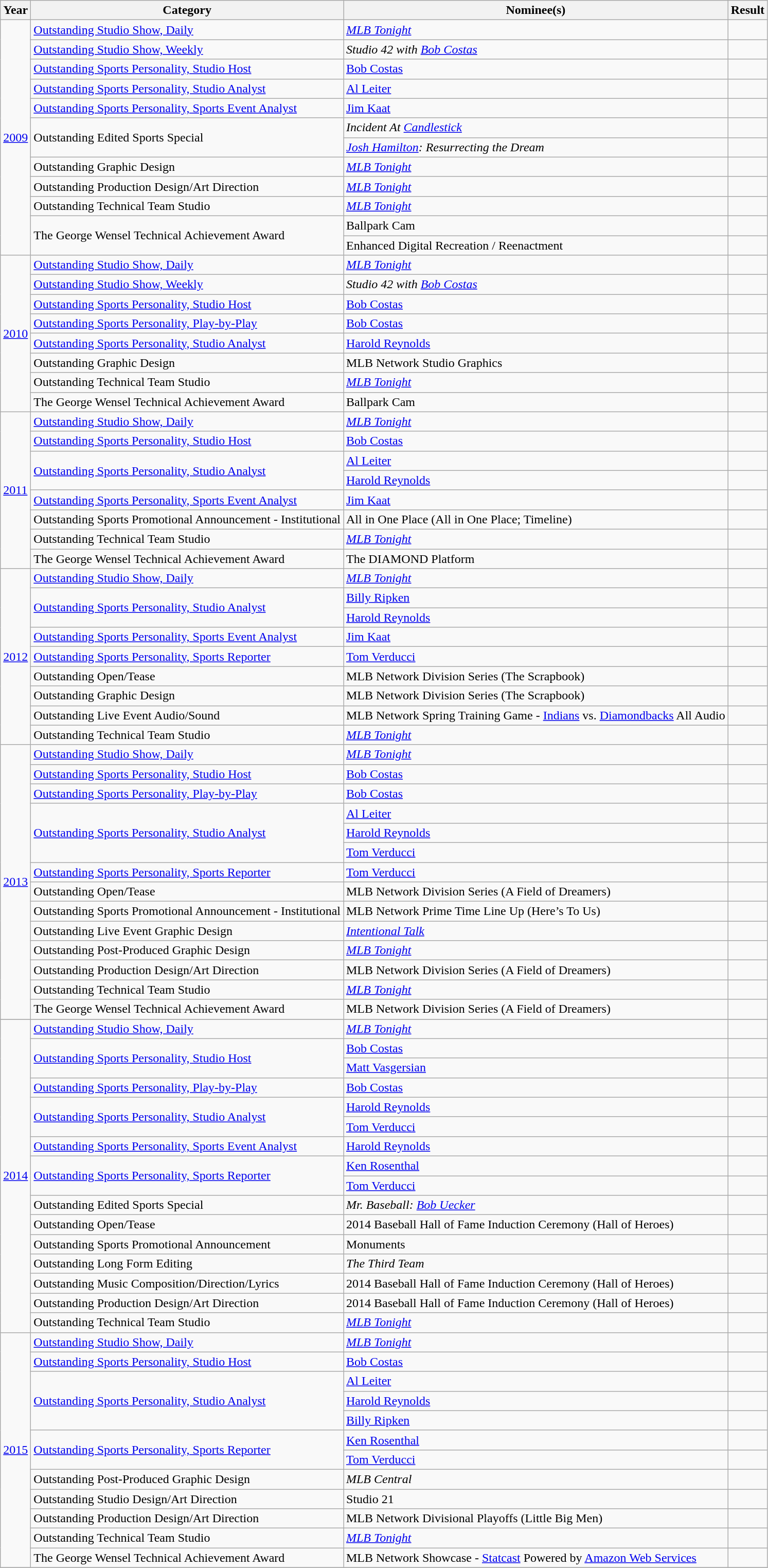<table class="wikitable">
<tr>
<th>Year</th>
<th>Category</th>
<th>Nominee(s)</th>
<th>Result</th>
</tr>
<tr>
<td rowspan=12><a href='#'>2009</a><br></td>
<td><a href='#'>Outstanding Studio Show, Daily</a></td>
<td><em><a href='#'>MLB Tonight</a></em></td>
<td></td>
</tr>
<tr>
<td><a href='#'>Outstanding Studio Show, Weekly</a></td>
<td><em>Studio 42 with <a href='#'>Bob Costas</a></em></td>
<td></td>
</tr>
<tr>
<td><a href='#'>Outstanding Sports Personality, Studio Host</a></td>
<td><a href='#'>Bob Costas</a></td>
<td></td>
</tr>
<tr>
<td><a href='#'>Outstanding Sports Personality, Studio Analyst</a></td>
<td><a href='#'>Al Leiter</a></td>
<td></td>
</tr>
<tr>
<td><a href='#'>Outstanding Sports Personality, Sports Event Analyst</a></td>
<td><a href='#'>Jim Kaat</a></td>
<td></td>
</tr>
<tr>
<td rowspan=2>Outstanding Edited Sports Special</td>
<td><em>Incident At <a href='#'>Candlestick</a></em></td>
<td></td>
</tr>
<tr>
<td><em><a href='#'>Josh Hamilton</a>: Resurrecting the Dream</em></td>
<td></td>
</tr>
<tr>
<td>Outstanding Graphic Design</td>
<td><em><a href='#'>MLB Tonight</a></em></td>
<td></td>
</tr>
<tr>
<td>Outstanding Production Design/Art Direction</td>
<td><em><a href='#'>MLB Tonight</a></em></td>
<td></td>
</tr>
<tr>
<td>Outstanding Technical Team Studio</td>
<td><em><a href='#'>MLB Tonight</a></em></td>
<td></td>
</tr>
<tr>
<td rowspan=2>The George Wensel Technical Achievement Award</td>
<td>Ballpark Cam</td>
<td></td>
</tr>
<tr>
<td>Enhanced Digital Recreation / Reenactment</td>
<td></td>
</tr>
<tr>
<td rowspan=8><a href='#'>2010</a><br></td>
<td><a href='#'>Outstanding Studio Show, Daily</a></td>
<td><em><a href='#'>MLB Tonight</a></em></td>
<td></td>
</tr>
<tr>
<td><a href='#'>Outstanding Studio Show, Weekly</a></td>
<td><em>Studio 42 with <a href='#'>Bob Costas</a></em></td>
<td></td>
</tr>
<tr>
<td><a href='#'>Outstanding Sports Personality, Studio Host</a></td>
<td><a href='#'>Bob Costas</a></td>
<td></td>
</tr>
<tr>
<td><a href='#'>Outstanding Sports Personality, Play-by-Play</a></td>
<td><a href='#'>Bob Costas</a></td>
<td></td>
</tr>
<tr>
<td><a href='#'>Outstanding Sports Personality, Studio Analyst</a></td>
<td><a href='#'>Harold Reynolds</a></td>
<td></td>
</tr>
<tr>
<td>Outstanding Graphic Design</td>
<td>MLB Network Studio Graphics</td>
<td></td>
</tr>
<tr>
<td>Outstanding Technical Team Studio</td>
<td><em><a href='#'>MLB Tonight</a></em></td>
<td></td>
</tr>
<tr>
<td>The George Wensel Technical Achievement Award</td>
<td>Ballpark Cam</td>
<td></td>
</tr>
<tr>
<td rowspan=8><a href='#'>2011</a><br></td>
<td><a href='#'>Outstanding Studio Show, Daily</a></td>
<td><em><a href='#'>MLB Tonight</a></em></td>
<td></td>
</tr>
<tr>
<td><a href='#'>Outstanding Sports Personality, Studio Host</a></td>
<td><a href='#'>Bob Costas</a></td>
<td></td>
</tr>
<tr>
<td rowspan=2><a href='#'>Outstanding Sports Personality, Studio Analyst</a></td>
<td><a href='#'>Al Leiter</a></td>
<td></td>
</tr>
<tr>
<td><a href='#'>Harold Reynolds</a></td>
<td></td>
</tr>
<tr>
<td><a href='#'>Outstanding Sports Personality, Sports Event Analyst</a></td>
<td><a href='#'>Jim Kaat</a></td>
<td></td>
</tr>
<tr>
<td>Outstanding Sports Promotional Announcement - Institutional</td>
<td>All in One Place (All in One Place; Timeline)</td>
<td></td>
</tr>
<tr>
<td>Outstanding Technical Team Studio</td>
<td><em><a href='#'>MLB Tonight</a></em></td>
<td></td>
</tr>
<tr>
<td>The George Wensel Technical Achievement Award</td>
<td>The DIAMOND Platform</td>
<td></td>
</tr>
<tr>
<td rowspan=9><a href='#'>2012</a><br></td>
<td><a href='#'>Outstanding Studio Show, Daily</a></td>
<td><em><a href='#'>MLB Tonight</a></em></td>
<td></td>
</tr>
<tr>
<td rowspan=2><a href='#'>Outstanding Sports Personality, Studio Analyst</a></td>
<td><a href='#'>Billy Ripken</a></td>
<td></td>
</tr>
<tr>
<td><a href='#'>Harold Reynolds</a></td>
<td></td>
</tr>
<tr>
<td><a href='#'>Outstanding Sports Personality, Sports Event Analyst</a></td>
<td><a href='#'>Jim Kaat</a></td>
<td></td>
</tr>
<tr>
<td><a href='#'>Outstanding Sports Personality, Sports Reporter</a></td>
<td><a href='#'>Tom Verducci</a></td>
<td></td>
</tr>
<tr>
<td>Outstanding Open/Tease</td>
<td>MLB Network Division Series (The Scrapbook) </td>
<td></td>
</tr>
<tr>
<td>Outstanding Graphic Design</td>
<td>MLB Network Division Series (The Scrapbook)</td>
<td></td>
</tr>
<tr>
<td>Outstanding Live Event Audio/Sound</td>
<td>MLB Network Spring Training Game - <a href='#'>Indians</a> vs. <a href='#'>Diamondbacks</a> All Audio</td>
<td></td>
</tr>
<tr>
<td>Outstanding Technical Team Studio</td>
<td><em><a href='#'>MLB Tonight</a></em></td>
<td></td>
</tr>
<tr>
<td rowspan=14><a href='#'>2013</a><br></td>
<td><a href='#'>Outstanding Studio Show, Daily</a></td>
<td><em><a href='#'>MLB Tonight</a></em></td>
<td></td>
</tr>
<tr>
<td><a href='#'>Outstanding Sports Personality, Studio Host</a></td>
<td><a href='#'>Bob Costas</a></td>
<td></td>
</tr>
<tr>
<td><a href='#'>Outstanding Sports Personality, Play-by-Play</a></td>
<td><a href='#'>Bob Costas</a></td>
<td></td>
</tr>
<tr>
<td rowspan=3><a href='#'>Outstanding Sports Personality, Studio Analyst</a></td>
<td><a href='#'>Al Leiter</a></td>
<td></td>
</tr>
<tr>
<td><a href='#'>Harold Reynolds</a></td>
<td></td>
</tr>
<tr>
<td><a href='#'>Tom Verducci</a></td>
<td></td>
</tr>
<tr>
<td><a href='#'>Outstanding Sports Personality, Sports Reporter</a></td>
<td><a href='#'>Tom Verducci</a></td>
<td></td>
</tr>
<tr>
<td>Outstanding Open/Tease</td>
<td>MLB Network Division Series (A Field of Dreamers) </td>
<td></td>
</tr>
<tr>
<td>Outstanding Sports Promotional Announcement - Institutional</td>
<td>MLB Network Prime Time Line Up (Here’s To Us) </td>
<td></td>
</tr>
<tr>
<td>Outstanding Live Event Graphic Design</td>
<td><em><a href='#'>Intentional Talk</a></em></td>
<td></td>
</tr>
<tr>
<td>Outstanding Post-Produced Graphic Design</td>
<td><em><a href='#'>MLB Tonight</a></em></td>
<td></td>
</tr>
<tr>
<td>Outstanding Production Design/Art Direction</td>
<td>MLB Network Division Series (A Field of Dreamers)</td>
<td></td>
</tr>
<tr>
<td>Outstanding Technical Team Studio</td>
<td><em><a href='#'>MLB Tonight</a></em></td>
<td></td>
</tr>
<tr>
<td>The George Wensel Technical Achievement Award</td>
<td>MLB Network Division Series (A Field of Dreamers)</td>
<td></td>
</tr>
<tr>
</tr>
<tr>
<td rowspan=16><a href='#'>2014</a><br></td>
<td><a href='#'>Outstanding Studio Show, Daily</a></td>
<td><em><a href='#'>MLB Tonight</a></em></td>
<td></td>
</tr>
<tr>
<td rowspan=2><a href='#'>Outstanding Sports Personality, Studio Host</a></td>
<td><a href='#'>Bob Costas</a></td>
<td></td>
</tr>
<tr>
<td><a href='#'>Matt Vasgersian</a></td>
<td></td>
</tr>
<tr>
<td><a href='#'>Outstanding Sports Personality, Play-by-Play</a></td>
<td><a href='#'>Bob Costas</a></td>
<td></td>
</tr>
<tr>
<td rowspan=2><a href='#'>Outstanding Sports Personality, Studio Analyst</a></td>
<td><a href='#'>Harold Reynolds</a></td>
<td></td>
</tr>
<tr>
<td><a href='#'>Tom Verducci</a></td>
<td></td>
</tr>
<tr>
<td><a href='#'>Outstanding Sports Personality, Sports Event Analyst</a></td>
<td><a href='#'>Harold Reynolds</a></td>
<td></td>
</tr>
<tr>
<td rowspan=2><a href='#'>Outstanding Sports Personality, Sports Reporter</a></td>
<td><a href='#'>Ken Rosenthal</a></td>
<td></td>
</tr>
<tr>
<td><a href='#'>Tom Verducci</a></td>
<td></td>
</tr>
<tr>
<td>Outstanding Edited Sports Special</td>
<td><em>Mr. Baseball: <a href='#'>Bob Uecker</a></em></td>
<td></td>
</tr>
<tr>
<td>Outstanding Open/Tease</td>
<td>2014 Baseball Hall of Fame Induction Ceremony (Hall of Heroes) </td>
<td></td>
</tr>
<tr>
<td>Outstanding Sports Promotional Announcement</td>
<td>Monuments </td>
<td></td>
</tr>
<tr>
<td>Outstanding Long Form Editing</td>
<td><em>The Third Team</em></td>
<td></td>
</tr>
<tr>
<td>Outstanding Music Composition/Direction/Lyrics</td>
<td>2014 Baseball Hall of Fame Induction Ceremony (Hall of Heroes)</td>
<td></td>
</tr>
<tr>
<td>Outstanding Production Design/Art Direction</td>
<td>2014 Baseball Hall of Fame Induction Ceremony (Hall of Heroes)</td>
<td></td>
</tr>
<tr>
<td>Outstanding Technical Team Studio</td>
<td><em><a href='#'>MLB Tonight</a></em></td>
<td></td>
</tr>
<tr>
<td rowspan=12><a href='#'>2015</a><br></td>
<td><a href='#'>Outstanding Studio Show, Daily</a></td>
<td><em><a href='#'>MLB Tonight</a></em></td>
<td></td>
</tr>
<tr>
<td><a href='#'>Outstanding Sports Personality, Studio Host</a></td>
<td><a href='#'>Bob Costas</a></td>
<td></td>
</tr>
<tr>
<td rowspan=3><a href='#'>Outstanding Sports Personality, Studio Analyst</a></td>
<td><a href='#'>Al Leiter</a></td>
<td></td>
</tr>
<tr>
<td><a href='#'>Harold Reynolds</a></td>
<td></td>
</tr>
<tr>
<td><a href='#'>Billy Ripken</a></td>
<td></td>
</tr>
<tr>
<td rowspan=2><a href='#'>Outstanding Sports Personality, Sports Reporter</a></td>
<td><a href='#'>Ken Rosenthal</a></td>
<td></td>
</tr>
<tr>
<td><a href='#'>Tom Verducci</a></td>
<td></td>
</tr>
<tr>
<td>Outstanding Post-Produced Graphic Design</td>
<td><em>MLB Central</em></td>
<td></td>
</tr>
<tr>
<td>Outstanding Studio Design/Art Direction</td>
<td>Studio 21</td>
<td></td>
</tr>
<tr>
<td>Outstanding Production Design/Art Direction</td>
<td>MLB Network Divisional Playoffs  (Little Big Men) </td>
<td></td>
</tr>
<tr>
<td>Outstanding Technical Team Studio</td>
<td><em><a href='#'>MLB Tonight</a></em></td>
<td></td>
</tr>
<tr>
<td>The George Wensel Technical Achievement Award</td>
<td>MLB Network Showcase - <a href='#'>Statcast</a> Powered by <a href='#'>Amazon Web Services</a></td>
<td></td>
</tr>
<tr>
</tr>
</table>
